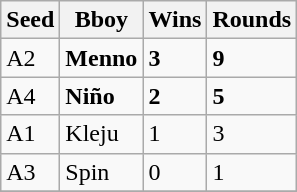<table class="wikitable">
<tr>
<th>Seed</th>
<th>Bboy</th>
<th>Wins</th>
<th>Rounds</th>
</tr>
<tr>
<td>A2</td>
<td> <strong>Menno</strong></td>
<td><strong>3</strong></td>
<td><strong>9</strong></td>
</tr>
<tr>
<td>A4</td>
<td> <strong>Niño</strong></td>
<td><strong>2</strong></td>
<td><strong>5</strong></td>
</tr>
<tr>
<td>A1</td>
<td> Kleju</td>
<td>1</td>
<td>3</td>
</tr>
<tr>
<td>A3</td>
<td> Spin</td>
<td>0</td>
<td>1</td>
</tr>
<tr>
</tr>
</table>
